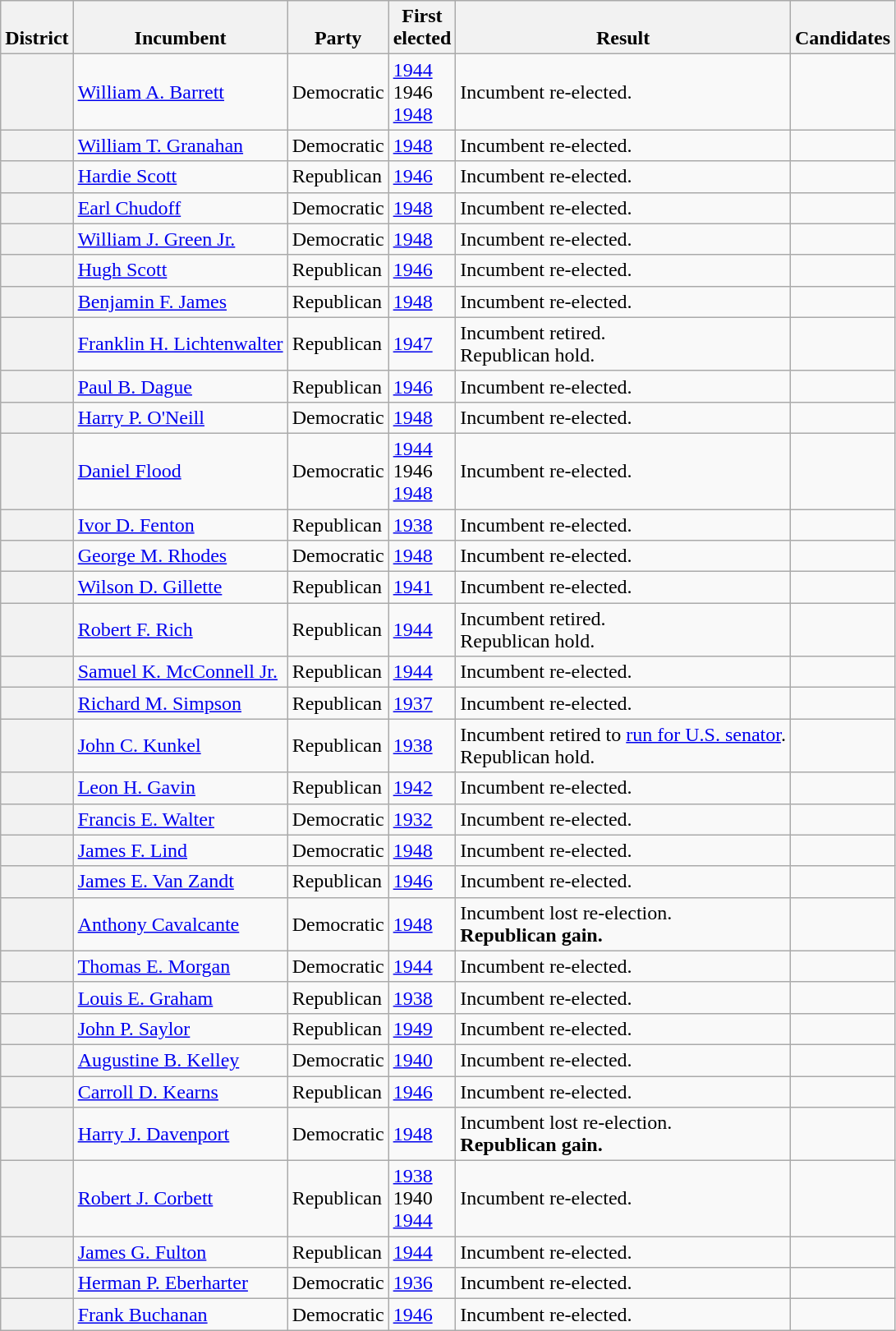<table class=wikitable>
<tr valign=bottom>
<th>District</th>
<th>Incumbent</th>
<th>Party</th>
<th>First<br>elected</th>
<th>Result</th>
<th>Candidates</th>
</tr>
<tr>
<th></th>
<td><a href='#'>William A. Barrett</a></td>
<td>Democratic</td>
<td><a href='#'>1944</a><br>1946 <br><a href='#'>1948</a></td>
<td>Incumbent re-elected.</td>
<td nowrap></td>
</tr>
<tr>
<th></th>
<td><a href='#'>William T. Granahan</a></td>
<td>Democratic</td>
<td><a href='#'>1948</a></td>
<td>Incumbent re-elected.</td>
<td nowrap></td>
</tr>
<tr>
<th></th>
<td><a href='#'>Hardie Scott</a></td>
<td>Republican</td>
<td><a href='#'>1946</a></td>
<td>Incumbent re-elected.</td>
<td nowrap></td>
</tr>
<tr>
<th></th>
<td><a href='#'>Earl Chudoff</a></td>
<td>Democratic</td>
<td><a href='#'>1948</a></td>
<td>Incumbent re-elected.</td>
<td nowrap></td>
</tr>
<tr>
<th></th>
<td><a href='#'>William J. Green Jr.</a></td>
<td>Democratic</td>
<td><a href='#'>1948</a></td>
<td>Incumbent re-elected.</td>
<td nowrap></td>
</tr>
<tr>
<th></th>
<td><a href='#'>Hugh Scott</a></td>
<td>Republican</td>
<td><a href='#'>1946</a></td>
<td>Incumbent re-elected.</td>
<td nowrap></td>
</tr>
<tr>
<th></th>
<td><a href='#'>Benjamin F. James</a></td>
<td>Republican</td>
<td><a href='#'>1948</a></td>
<td>Incumbent re-elected.</td>
<td nowrap></td>
</tr>
<tr>
<th></th>
<td><a href='#'>Franklin H. Lichtenwalter</a></td>
<td>Republican</td>
<td><a href='#'>1947</a></td>
<td>Incumbent retired.<br>Republican hold.</td>
<td nowrap></td>
</tr>
<tr>
<th></th>
<td><a href='#'>Paul B. Dague</a></td>
<td>Republican</td>
<td><a href='#'>1946</a></td>
<td>Incumbent re-elected.</td>
<td nowrap></td>
</tr>
<tr>
<th></th>
<td><a href='#'>Harry P. O'Neill</a></td>
<td>Democratic</td>
<td><a href='#'>1948</a></td>
<td>Incumbent re-elected.</td>
<td nowrap></td>
</tr>
<tr>
<th></th>
<td><a href='#'>Daniel Flood</a></td>
<td>Democratic</td>
<td><a href='#'>1944</a><br>1946 <br><a href='#'>1948</a></td>
<td>Incumbent re-elected.</td>
<td nowrap></td>
</tr>
<tr>
<th></th>
<td><a href='#'>Ivor D. Fenton</a></td>
<td>Republican</td>
<td><a href='#'>1938</a></td>
<td>Incumbent re-elected.</td>
<td nowrap></td>
</tr>
<tr>
<th></th>
<td><a href='#'>George M. Rhodes</a></td>
<td>Democratic</td>
<td><a href='#'>1948</a></td>
<td>Incumbent re-elected.</td>
<td nowrap></td>
</tr>
<tr>
<th></th>
<td><a href='#'>Wilson D. Gillette</a></td>
<td>Republican</td>
<td><a href='#'>1941</a></td>
<td>Incumbent re-elected.</td>
<td nowrap></td>
</tr>
<tr>
<th></th>
<td><a href='#'>Robert F. Rich</a></td>
<td>Republican</td>
<td><a href='#'>1944</a></td>
<td>Incumbent retired.<br>Republican hold.</td>
<td nowrap></td>
</tr>
<tr>
<th></th>
<td><a href='#'>Samuel K. McConnell Jr.</a></td>
<td>Republican</td>
<td><a href='#'>1944</a></td>
<td>Incumbent re-elected.</td>
<td nowrap></td>
</tr>
<tr>
<th></th>
<td><a href='#'>Richard M. Simpson</a></td>
<td>Republican</td>
<td><a href='#'>1937</a></td>
<td>Incumbent re-elected.</td>
<td nowrap></td>
</tr>
<tr>
<th></th>
<td><a href='#'>John C. Kunkel</a></td>
<td>Republican</td>
<td><a href='#'>1938</a></td>
<td>Incumbent retired to <a href='#'>run for U.S. senator</a>.<br>Republican hold.</td>
<td nowrap></td>
</tr>
<tr>
<th></th>
<td><a href='#'>Leon H. Gavin</a></td>
<td>Republican</td>
<td><a href='#'>1942</a></td>
<td>Incumbent re-elected.</td>
<td nowrap></td>
</tr>
<tr>
<th></th>
<td><a href='#'>Francis E. Walter</a></td>
<td>Democratic</td>
<td><a href='#'>1932</a></td>
<td>Incumbent re-elected.</td>
<td nowrap></td>
</tr>
<tr>
<th></th>
<td><a href='#'>James F. Lind</a></td>
<td>Democratic</td>
<td><a href='#'>1948</a></td>
<td>Incumbent re-elected.</td>
<td nowrap></td>
</tr>
<tr>
<th></th>
<td><a href='#'>James E. Van Zandt</a></td>
<td>Republican</td>
<td><a href='#'>1946</a></td>
<td>Incumbent re-elected.</td>
<td nowrap></td>
</tr>
<tr>
<th></th>
<td><a href='#'>Anthony Cavalcante</a></td>
<td>Democratic</td>
<td><a href='#'>1948</a></td>
<td>Incumbent lost re-election.<br><strong>Republican gain.</strong></td>
<td nowrap></td>
</tr>
<tr>
<th></th>
<td><a href='#'>Thomas E. Morgan</a></td>
<td>Democratic</td>
<td><a href='#'>1944</a></td>
<td>Incumbent re-elected.</td>
<td nowrap></td>
</tr>
<tr>
<th></th>
<td><a href='#'>Louis E. Graham</a></td>
<td>Republican</td>
<td><a href='#'>1938</a></td>
<td>Incumbent re-elected.</td>
<td nowrap></td>
</tr>
<tr>
<th></th>
<td><a href='#'>John P. Saylor</a></td>
<td>Republican</td>
<td><a href='#'>1949</a></td>
<td>Incumbent re-elected.</td>
<td nowrap></td>
</tr>
<tr>
<th></th>
<td><a href='#'>Augustine B. Kelley</a></td>
<td>Democratic</td>
<td><a href='#'>1940</a></td>
<td>Incumbent re-elected.</td>
<td nowrap></td>
</tr>
<tr>
<th></th>
<td><a href='#'>Carroll D. Kearns</a></td>
<td>Republican</td>
<td><a href='#'>1946</a></td>
<td>Incumbent re-elected.</td>
<td nowrap></td>
</tr>
<tr>
<th></th>
<td><a href='#'>Harry J. Davenport</a></td>
<td>Democratic</td>
<td><a href='#'>1948</a></td>
<td>Incumbent lost re-election.<br><strong>Republican gain.</strong></td>
<td nowrap></td>
</tr>
<tr>
<th></th>
<td><a href='#'>Robert J. Corbett</a></td>
<td>Republican</td>
<td><a href='#'>1938</a><br>1940 <br><a href='#'>1944</a></td>
<td>Incumbent re-elected.</td>
<td nowrap></td>
</tr>
<tr>
<th></th>
<td><a href='#'>James G. Fulton</a></td>
<td>Republican</td>
<td><a href='#'>1944</a></td>
<td>Incumbent re-elected.</td>
<td nowrap></td>
</tr>
<tr>
<th></th>
<td><a href='#'>Herman P. Eberharter</a></td>
<td>Democratic</td>
<td><a href='#'>1936</a></td>
<td>Incumbent re-elected.</td>
<td nowrap></td>
</tr>
<tr>
<th></th>
<td><a href='#'>Frank Buchanan</a></td>
<td>Democratic</td>
<td><a href='#'>1946</a></td>
<td>Incumbent re-elected.</td>
<td nowrap></td>
</tr>
</table>
